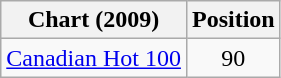<table class="wikitable">
<tr>
<th>Chart (2009)</th>
<th>Position</th>
</tr>
<tr>
<td><a href='#'>Canadian Hot 100</a></td>
<td style="text-align:center;">90</td>
</tr>
</table>
